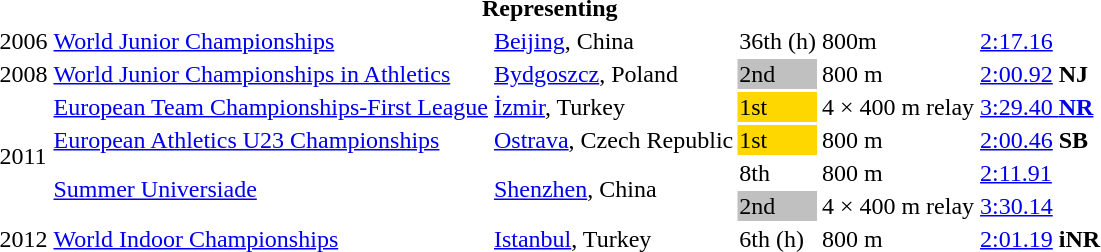<table>
<tr>
<th colspan="6">Representing </th>
</tr>
<tr>
<td>2006</td>
<td><a href='#'>World Junior Championships</a></td>
<td><a href='#'>Beijing</a>, China</td>
<td>36th (h)</td>
<td>800m</td>
<td><a href='#'>2:17.16</a></td>
</tr>
<tr>
<td>2008</td>
<td><a href='#'>World Junior Championships in Athletics</a></td>
<td><a href='#'>Bydgoszcz</a>, Poland</td>
<td bgcolor=silver>2nd</td>
<td>800 m</td>
<td><a href='#'>2:00.92</a> <strong>NJ</strong></td>
</tr>
<tr>
<td rowspan=4>2011</td>
<td><a href='#'>European Team Championships-First League</a></td>
<td><a href='#'>İzmir</a>, Turkey</td>
<td bgcolor=gold>1st</td>
<td>4 × 400 m relay</td>
<td><a href='#'>3:29.40 <strong>NR</strong></a></td>
</tr>
<tr>
<td><a href='#'>European Athletics U23 Championships</a></td>
<td><a href='#'>Ostrava</a>, Czech Republic</td>
<td bgcolor=gold>1st</td>
<td>800 m</td>
<td><a href='#'>2:00.46</a> <strong>SB</strong></td>
</tr>
<tr>
<td rowspan=2><a href='#'>Summer Universiade</a></td>
<td rowspan=2><a href='#'>Shenzhen</a>, China</td>
<td>8th</td>
<td>800 m</td>
<td><a href='#'>2:11.91</a></td>
</tr>
<tr>
<td bgcolor=silver>2nd</td>
<td>4 × 400 m relay</td>
<td><a href='#'>3:30.14</a></td>
</tr>
<tr>
<td>2012</td>
<td><a href='#'>World Indoor Championships</a></td>
<td><a href='#'>Istanbul</a>, Turkey</td>
<td>6th (h)</td>
<td>800 m</td>
<td><a href='#'>2:01.19</a> <strong>iNR</strong></td>
</tr>
</table>
